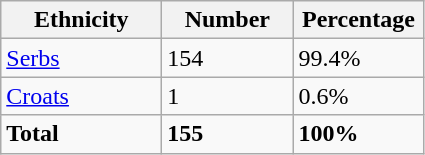<table class="wikitable">
<tr>
<th width="100px">Ethnicity</th>
<th width="80px">Number</th>
<th width="80px">Percentage</th>
</tr>
<tr>
<td><a href='#'>Serbs</a></td>
<td>154</td>
<td>99.4%</td>
</tr>
<tr>
<td><a href='#'>Croats</a></td>
<td>1</td>
<td>0.6%</td>
</tr>
<tr>
<td><strong>Total</strong></td>
<td><strong>155</strong></td>
<td><strong>100%</strong></td>
</tr>
</table>
